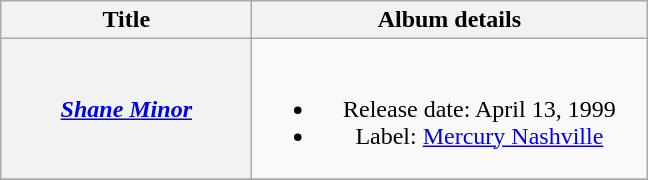<table class="wikitable plainrowheaders" style="text-align:center;">
<tr>
<th style="width:10em;">Title</th>
<th style="width:16em;">Album details</th>
</tr>
<tr>
<th scope="row"><em><a href='#'>Shane Minor</a></em></th>
<td><br><ul><li>Release date: April 13, 1999</li><li>Label: <a href='#'>Mercury Nashville</a></li></ul></td>
</tr>
<tr>
</tr>
</table>
